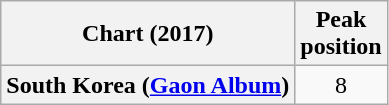<table class="wikitable plainrowheaders" style="text-align:center;">
<tr>
<th>Chart (2017)</th>
<th>Peak<br>position</th>
</tr>
<tr>
<th scope="row">South Korea (<a href='#'>Gaon Album</a>)</th>
<td>8</td>
</tr>
</table>
